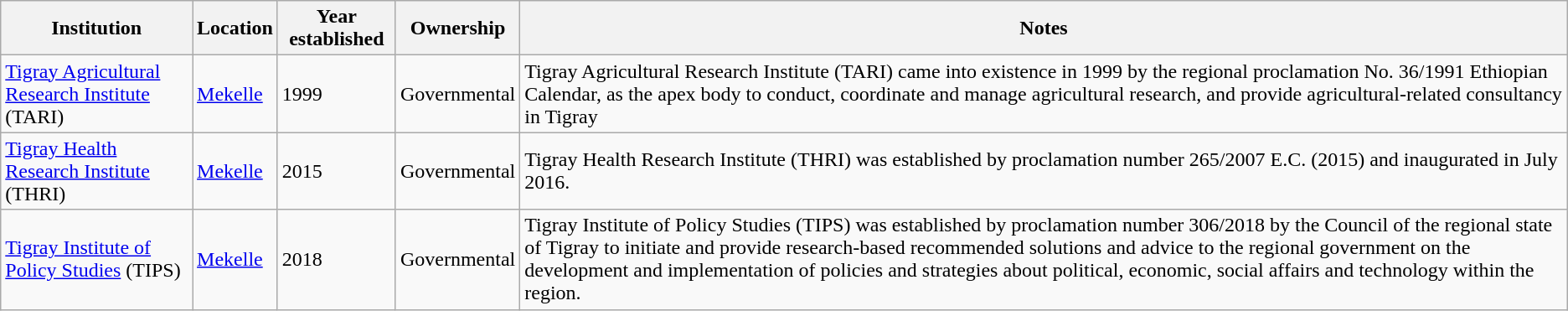<table class="wikitable sortable">
<tr>
<th>Institution</th>
<th>Location</th>
<th>Year established</th>
<th>Ownership</th>
<th>Notes</th>
</tr>
<tr>
<td><a href='#'>Tigray Agricultural Research Institute</a> (TARI)</td>
<td><a href='#'>Mekelle</a></td>
<td>1999</td>
<td>Governmental</td>
<td>Tigray Agricultural Research Institute (TARI) came into existence in 1999 by the regional proclamation No. 36/1991 Ethiopian Calendar, as the apex body to conduct, coordinate and manage agricultural research, and provide agricultural-related consultancy in Tigray </td>
</tr>
<tr>
<td><a href='#'>Tigray Health Research Institute</a> (THRI)</td>
<td><a href='#'>Mekelle</a></td>
<td>2015</td>
<td>Governmental</td>
<td>Tigray Health Research Institute (THRI) was established by proclamation number 265/2007 E.C. (2015) and inaugurated in July 2016.</td>
</tr>
<tr>
<td><a href='#'>Tigray Institute of Policy Studies</a> (TIPS)</td>
<td><a href='#'>Mekelle</a></td>
<td>2018</td>
<td>Governmental</td>
<td>Tigray Institute of Policy Studies (TIPS) was established by proclamation number 306/2018 by the Council of the regional state of Tigray to initiate and provide research-based recommended solutions and advice to the regional government on the development and implementation of policies and strategies about political, economic, social affairs and technology within the region.</td>
</tr>
</table>
